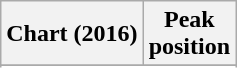<table class="wikitable sortable plainrowheaders">
<tr>
<th>Chart (2016)</th>
<th>Peak<br>position</th>
</tr>
<tr>
</tr>
<tr>
</tr>
<tr>
</tr>
<tr>
</tr>
<tr>
</tr>
<tr>
</tr>
</table>
